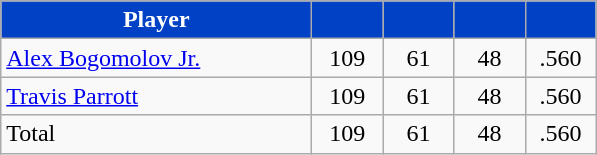<table class="wikitable" style="text-align:center">
<tr>
<th style="background:#0141C5; color:white" width="200px">Player</th>
<th style="background:#0141C5; color:white" width="40px"></th>
<th style="background:#0141C5; color:white" width="40px"></th>
<th style="background:#0141C5; color:white" width="40px"></th>
<th style="background:#0141C5; color:white" width="40px"></th>
</tr>
<tr>
<td style="text-align:left"><a href='#'>Alex Bogomolov Jr.</a></td>
<td>109</td>
<td>61</td>
<td>48</td>
<td>.560</td>
</tr>
<tr>
<td style="text-align:left"><a href='#'>Travis Parrott</a></td>
<td>109</td>
<td>61</td>
<td>48</td>
<td>.560</td>
</tr>
<tr>
<td style="text-align:left">Total</td>
<td>109</td>
<td>61</td>
<td>48</td>
<td>.560</td>
</tr>
</table>
